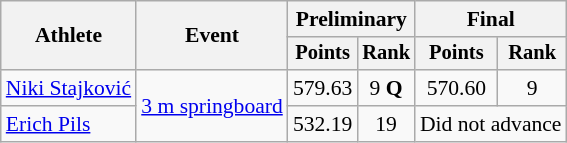<table class=wikitable style="font-size:90%">
<tr>
<th rowspan="2">Athlete</th>
<th rowspan="2">Event</th>
<th colspan="2">Preliminary</th>
<th colspan="2">Final</th>
</tr>
<tr style="font-size:95%">
<th>Points</th>
<th>Rank</th>
<th>Points</th>
<th>Rank</th>
</tr>
<tr align=center>
<td align=left><a href='#'>Niki Stajković</a></td>
<td align=left rowspan=2><a href='#'>3 m springboard</a></td>
<td>579.63</td>
<td>9 <strong>Q</strong></td>
<td>570.60</td>
<td>9</td>
</tr>
<tr align=center>
<td align=left><a href='#'>Erich Pils</a></td>
<td>532.19</td>
<td>19</td>
<td colspan=2>Did not advance</td>
</tr>
</table>
